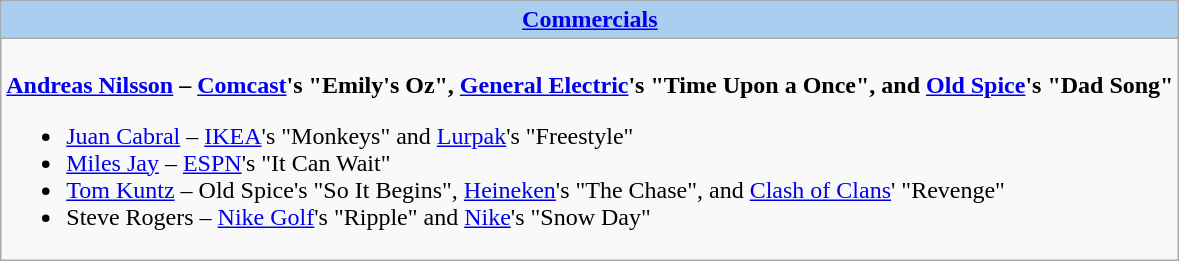<table class=wikitable style="width="100%">
<tr>
<th colspan="2" style="background:#abcdef;"><a href='#'>Commercials</a></th>
</tr>
<tr>
<td colspan="2" style="vertical-align:top;"><br><strong><a href='#'>Andreas Nilsson</a> – <a href='#'>Comcast</a>'s "Emily's Oz", <a href='#'>General Electric</a>'s "Time Upon a Once", and <a href='#'>Old Spice</a>'s "Dad Song"</strong><ul><li><a href='#'>Juan Cabral</a> – <a href='#'>IKEA</a>'s "Monkeys" and <a href='#'>Lurpak</a>'s "Freestyle"</li><li><a href='#'>Miles Jay</a> – <a href='#'>ESPN</a>'s "It Can Wait"</li><li><a href='#'>Tom Kuntz</a> – Old Spice's "So It Begins", <a href='#'>Heineken</a>'s "The Chase", and <a href='#'>Clash of Clans</a>' "Revenge"</li><li>Steve Rogers – <a href='#'>Nike Golf</a>'s "Ripple" and <a href='#'>Nike</a>'s "Snow Day"</li></ul></td>
</tr>
</table>
